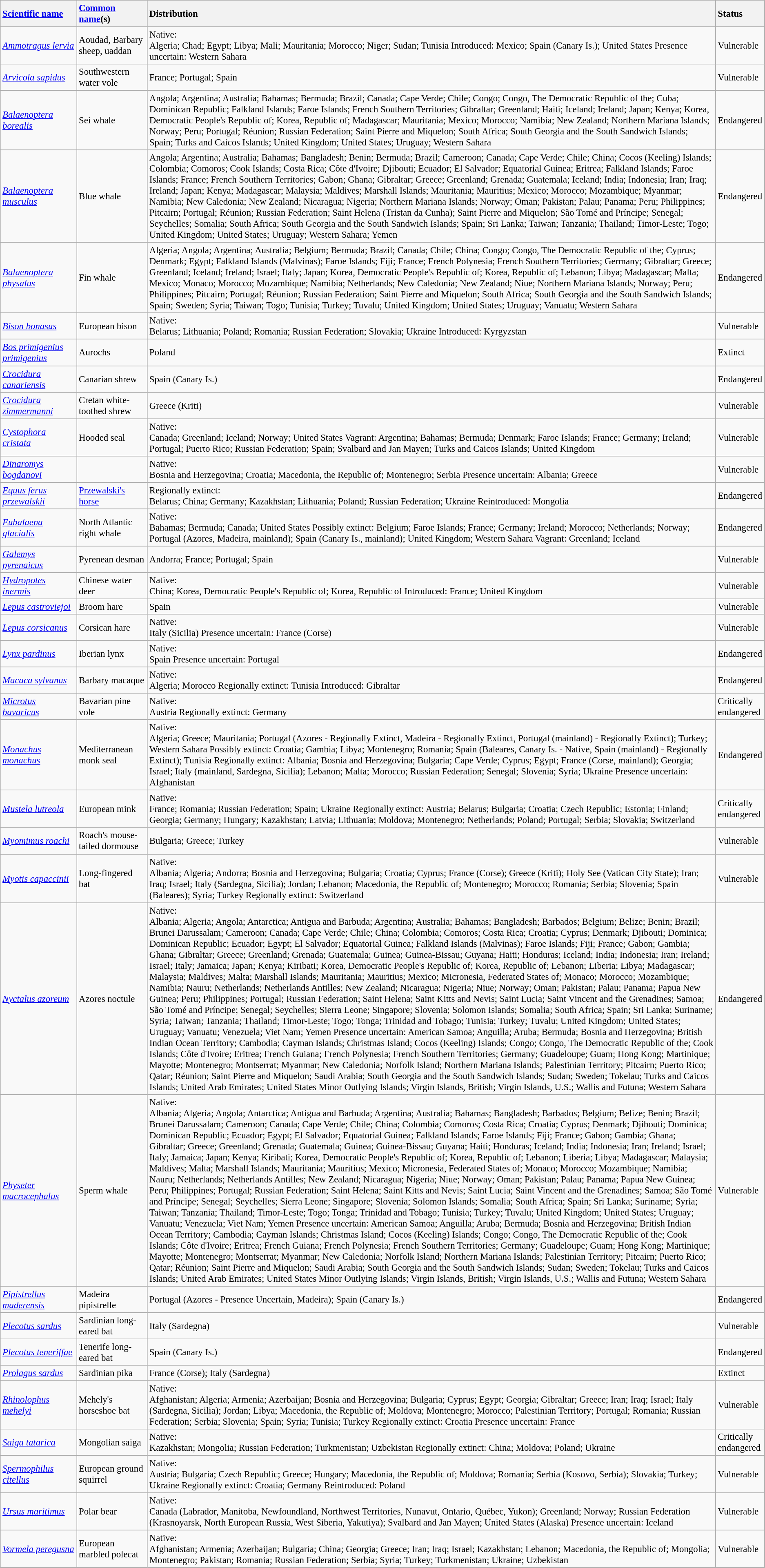<table class="wikitable sortable" style="font-size: 95%; text-align: left">
<tr>
<th style="text-align: left;" width="120"><a href='#'>Scientific name</a></th>
<th style="text-align: left;" width="110"><a href='#'>Common name</a>(s)</th>
<th style="text-align: left;" width="1000">Distribution</th>
<th style="text-align: left;" width="25">Status</th>
</tr>
<tr>
<td><em><a href='#'>Ammotragus lervia</a></em></td>
<td>Aoudad, Barbary sheep, uaddan</td>
<td>Native:<br>Algeria; Chad; Egypt; Libya; Mali; Mauritania; Morocco; Niger; Sudan; Tunisia
Introduced:
Mexico; Spain (Canary Is.); United States
Presence uncertain:
Western Sahara</td>
<td>Vulnerable</td>
</tr>
<tr>
<td><em><a href='#'>Arvicola sapidus</a></em></td>
<td>Southwestern water vole</td>
<td>France; Portugal; Spain</td>
<td>Vulnerable</td>
</tr>
<tr>
<td><em><a href='#'>Balaenoptera borealis</a></em></td>
<td>Sei whale</td>
<td>Angola; Argentina; Australia; Bahamas; Bermuda; Brazil; Canada; Cape Verde; Chile; Congo; Congo, The Democratic Republic of the; Cuba; Dominican Republic; Falkland Islands; Faroe Islands; French Southern Territories; Gibraltar; Greenland; Haiti; Iceland; Ireland; Japan; Kenya; Korea, Democratic People's Republic of; Korea, Republic of; Madagascar; Mauritania; Mexico; Morocco; Namibia; New Zealand; Northern Mariana Islands; Norway; Peru; Portugal; Réunion; Russian Federation; Saint Pierre and Miquelon; South Africa; South Georgia and the South Sandwich Islands; Spain; Turks and Caicos Islands; United Kingdom; United States; Uruguay; Western Sahara</td>
<td>Endangered</td>
</tr>
<tr>
<td><em><a href='#'>Balaenoptera musculus</a></em></td>
<td>Blue whale</td>
<td>Angola; Argentina; Australia; Bahamas; Bangladesh; Benin; Bermuda; Brazil; Cameroon; Canada; Cape Verde; Chile; China; Cocos (Keeling) Islands; Colombia; Comoros; Cook Islands; Costa Rica; Côte d'Ivoire; Djibouti; Ecuador; El Salvador; Equatorial Guinea; Eritrea; Falkland Islands; Faroe Islands; France; French Southern Territories; Gabon; Ghana; Gibraltar; Greece; Greenland; Grenada; Guatemala; Iceland; India; Indonesia; Iran; Iraq; Ireland; Japan; Kenya; Madagascar; Malaysia; Maldives; Marshall Islands; Mauritania; Mauritius; Mexico; Morocco; Mozambique; Myanmar; Namibia; New Caledonia; New Zealand; Nicaragua; Nigeria; Northern Mariana Islands; Norway; Oman; Pakistan; Palau; Panama; Peru; Philippines; Pitcairn; Portugal; Réunion; Russian Federation; Saint Helena (Tristan da Cunha); Saint Pierre and Miquelon; São Tomé and Príncipe; Senegal; Seychelles; Somalia; South Africa; South Georgia and the South Sandwich Islands; Spain; Sri Lanka; Taiwan; Tanzania; Thailand; Timor-Leste; Togo; United Kingdom; United States; Uruguay; Western Sahara; Yemen</td>
<td>Endangered</td>
</tr>
<tr>
<td><em><a href='#'>Balaenoptera physalus</a></em></td>
<td>Fin whale</td>
<td>Algeria; Angola; Argentina; Australia; Belgium; Bermuda; Brazil; Canada; Chile; China; Congo; Congo, The Democratic Republic of the; Cyprus; Denmark; Egypt; Falkland Islands (Malvinas); Faroe Islands; Fiji; France; French Polynesia; French Southern Territories; Germany; Gibraltar; Greece; Greenland; Iceland; Ireland; Israel; Italy; Japan; Korea, Democratic People's Republic of; Korea, Republic of; Lebanon; Libya; Madagascar; Malta; Mexico; Monaco; Morocco; Mozambique; Namibia; Netherlands; New Caledonia; New Zealand; Niue; Northern Mariana Islands; Norway; Peru; Philippines; Pitcairn; Portugal; Réunion; Russian Federation; Saint Pierre and Miquelon; South Africa; South Georgia and the South Sandwich Islands; Spain; Sweden; Syria; Taiwan; Togo; Tunisia; Turkey; Tuvalu; United Kingdom; United States; Uruguay; Vanuatu; Western Sahara</td>
<td>Endangered</td>
</tr>
<tr>
<td><em><a href='#'>Bison bonasus</a></em></td>
<td>European bison</td>
<td>Native:<br>Belarus; Lithuania; Poland; Romania; Russian Federation; Slovakia; Ukraine
Introduced:
Kyrgyzstan</td>
<td>Vulnerable</td>
</tr>
<tr>
<td><em><a href='#'>Bos primigenius primigenius</a></em></td>
<td>Aurochs</td>
<td>Poland</td>
<td>Extinct</td>
</tr>
<tr>
<td><em><a href='#'>Crocidura canariensis</a></em></td>
<td>Canarian shrew</td>
<td>Spain (Canary Is.)</td>
<td>Endangered</td>
</tr>
<tr>
<td><em><a href='#'>Crocidura zimmermanni</a></em></td>
<td>Cretan white-toothed shrew</td>
<td>Greece (Kriti)</td>
<td>Vulnerable</td>
</tr>
<tr>
<td><em><a href='#'>Cystophora cristata</a></em></td>
<td>Hooded seal</td>
<td>Native:<br>Canada; Greenland; Iceland; Norway; United States
Vagrant:
Argentina; Bahamas; Bermuda; Denmark; Faroe Islands; France; Germany; Ireland; Portugal; Puerto Rico; Russian Federation; Spain; Svalbard and Jan Mayen; Turks and Caicos Islands; United Kingdom</td>
<td>Vulnerable</td>
</tr>
<tr>
<td><em><a href='#'>Dinaromys bogdanovi</a></em></td>
<td></td>
<td>Native:<br>Bosnia and Herzegovina; Croatia; Macedonia, the Republic of; Montenegro; Serbia
Presence uncertain:
Albania; Greece</td>
<td>Vulnerable</td>
</tr>
<tr>
<td><em><a href='#'>Equus ferus przewalskii</a></em></td>
<td><a href='#'>Przewalski's horse</a></td>
<td>Regionally extinct:<br>Belarus; China; Germany; Kazakhstan; Lithuania; Poland; Russian Federation; Ukraine
Reintroduced:
Mongolia</td>
<td>Endangered</td>
</tr>
<tr>
<td><em><a href='#'>Eubalaena glacialis</a></em></td>
<td>North Atlantic right whale</td>
<td>Native:<br>Bahamas; Bermuda; Canada; United States
Possibly extinct:
Belgium; Faroe Islands; France; Germany; Ireland; Morocco; Netherlands; Norway; Portugal (Azores, Madeira, mainland); Spain (Canary Is., mainland); United Kingdom; Western Sahara
Vagrant:
Greenland; Iceland</td>
<td>Endangered</td>
</tr>
<tr>
<td><em><a href='#'>Galemys pyrenaicus</a></em></td>
<td>Pyrenean desman</td>
<td>Andorra; France; Portugal; Spain</td>
<td>Vulnerable</td>
</tr>
<tr>
<td><em><a href='#'>Hydropotes inermis</a></em></td>
<td>Chinese water deer</td>
<td>Native:<br>China; Korea, Democratic People's Republic of; Korea, Republic of
Introduced:
France; United Kingdom</td>
<td>Vulnerable</td>
</tr>
<tr>
<td><em><a href='#'>Lepus castroviejoi</a></em></td>
<td>Broom hare</td>
<td>Spain</td>
<td>Vulnerable</td>
</tr>
<tr>
<td><em><a href='#'>Lepus corsicanus</a></em></td>
<td>Corsican hare</td>
<td>Native:<br>Italy (Sicilia)
Presence uncertain:
France (Corse)</td>
<td>Vulnerable</td>
</tr>
<tr>
<td><em><a href='#'>Lynx pardinus</a></em></td>
<td>Iberian lynx</td>
<td>Native:<br>Spain
Presence uncertain:
Portugal</td>
<td>Endangered</td>
</tr>
<tr>
<td><em><a href='#'>Macaca sylvanus</a></em></td>
<td>Barbary macaque</td>
<td>Native:<br>Algeria; Morocco
Regionally extinct:
Tunisia
Introduced:
Gibraltar</td>
<td>Endangered</td>
</tr>
<tr>
<td><em><a href='#'>Microtus bavaricus</a></em></td>
<td>Bavarian pine vole</td>
<td>Native:<br>Austria
Regionally extinct:
Germany</td>
<td>Critically endangered</td>
</tr>
<tr>
<td><em><a href='#'>Monachus monachus</a></em></td>
<td>Mediterranean monk seal</td>
<td>Native:<br>Algeria; Greece; Mauritania; Portugal (Azores - Regionally Extinct, Madeira - Regionally Extinct, Portugal (mainland) - Regionally Extinct); Turkey; Western Sahara
Possibly extinct:
Croatia; Gambia; Libya; Montenegro; Romania; Spain (Baleares, Canary Is. - Native, Spain (mainland) - Regionally Extinct); Tunisia
Regionally extinct:
Albania; Bosnia and Herzegovina; Bulgaria; Cape Verde; Cyprus; Egypt; France (Corse, mainland); Georgia; Israel; Italy (mainland, Sardegna, Sicilia); Lebanon; Malta; Morocco; Russian Federation; Senegal; Slovenia; Syria; Ukraine
Presence uncertain:
Afghanistan</td>
<td>Endangered</td>
</tr>
<tr>
<td><em><a href='#'>Mustela lutreola</a></em></td>
<td>European mink</td>
<td>Native:<br>France; Romania; Russian Federation; Spain; Ukraine
Regionally extinct:
Austria; Belarus; Bulgaria; Croatia; Czech Republic; Estonia; Finland; Georgia; Germany; Hungary; Kazakhstan; Latvia; Lithuania; Moldova; Montenegro; Netherlands; Poland; Portugal; Serbia; Slovakia; Switzerland</td>
<td>Critically endangered</td>
</tr>
<tr>
<td><em><a href='#'>Myomimus roachi</a></em></td>
<td>Roach's mouse-tailed dormouse</td>
<td>Bulgaria; Greece; Turkey</td>
<td>Vulnerable</td>
</tr>
<tr>
<td><em><a href='#'>Myotis capaccinii</a></em></td>
<td>Long-fingered bat</td>
<td>Native:<br>Albania; Algeria; Andorra; Bosnia and Herzegovina; Bulgaria; Croatia; Cyprus; France (Corse); Greece (Kriti); Holy See (Vatican City State); Iran; Iraq; Israel; Italy (Sardegna, Sicilia); Jordan; Lebanon; Macedonia, the Republic of; Montenegro; Morocco; Romania; Serbia; Slovenia; Spain (Baleares); Syria; Turkey
Regionally extinct:
Switzerland</td>
<td>Vulnerable</td>
</tr>
<tr>
<td><em><a href='#'>Nyctalus azoreum</a></em></td>
<td>Azores noctule</td>
<td>Native:<br>Albania; Algeria; Angola; Antarctica; Antigua and Barbuda; Argentina; Australia; Bahamas; Bangladesh; Barbados; Belgium; Belize; Benin; Brazil; Brunei Darussalam; Cameroon; Canada; Cape Verde; Chile; China; Colombia; Comoros; Costa Rica; Croatia; Cyprus; Denmark; Djibouti; Dominica; Dominican Republic; Ecuador; Egypt; El Salvador; Equatorial Guinea; Falkland Islands (Malvinas); Faroe Islands; Fiji; France; Gabon; Gambia; Ghana; Gibraltar; Greece; Greenland; Grenada; Guatemala; Guinea; Guinea-Bissau; Guyana; Haiti; Honduras; Iceland; India; Indonesia; Iran; Ireland; Israel; Italy; Jamaica; Japan; Kenya; Kiribati; Korea, Democratic People's Republic of; Korea, Republic of; Lebanon; Liberia; Libya; Madagascar; Malaysia; Maldives; Malta; Marshall Islands; Mauritania; Mauritius; Mexico; Micronesia, Federated States of; Monaco; Morocco; Mozambique; Namibia; Nauru; Netherlands; Netherlands Antilles; New Zealand; Nicaragua; Nigeria; Niue; Norway; Oman; Pakistan; Palau; Panama; Papua New Guinea; Peru; Philippines; Portugal; Russian Federation; Saint Helena; Saint Kitts and Nevis; Saint Lucia; Saint Vincent and the Grenadines; Samoa; São Tomé and Príncipe; Senegal; Seychelles; Sierra Leone; Singapore; Slovenia; Solomon Islands; Somalia; South Africa; Spain; Sri Lanka; Suriname; Syria; Taiwan; Tanzania; Thailand; Timor-Leste; Togo; Tonga; Trinidad and Tobago; Tunisia; Turkey; Tuvalu; United Kingdom; United States; Uruguay; Vanuatu; Venezuela; Viet Nam; Yemen
Presence uncertain:
American Samoa; Anguilla; Aruba; Bermuda; Bosnia and Herzegovina; British Indian Ocean Territory; Cambodia; Cayman Islands; Christmas Island; Cocos (Keeling) Islands; Congo; Congo, The Democratic Republic of the; Cook Islands; Côte d'Ivoire; Eritrea; French Guiana; French Polynesia; French Southern Territories; Germany; Guadeloupe; Guam; Hong Kong; Martinique; Mayotte; Montenegro; Montserrat; Myanmar; New Caledonia; Norfolk Island; Northern Mariana Islands; Palestinian Territory; Pitcairn; Puerto Rico; Qatar; Réunion; Saint Pierre and Miquelon; Saudi Arabia; South Georgia and the South Sandwich Islands; Sudan; Sweden; Tokelau; Turks and Caicos Islands; United Arab Emirates; United States Minor Outlying Islands; Virgin Islands, British; Virgin Islands, U.S.; Wallis and Futuna; Western Sahara</td>
<td>Endangered</td>
</tr>
<tr>
<td><em><a href='#'>Physeter macrocephalus</a></em></td>
<td>Sperm whale</td>
<td>Native:<br>Albania; Algeria; Angola; Antarctica; Antigua and Barbuda; Argentina; Australia; Bahamas; Bangladesh; Barbados; Belgium; Belize; Benin; Brazil; Brunei Darussalam; Cameroon; Canada; Cape Verde; Chile; China; Colombia; Comoros; Costa Rica; Croatia; Cyprus; Denmark; Djibouti; Dominica; Dominican Republic; Ecuador; Egypt; El Salvador; Equatorial Guinea; Falkland Islands; Faroe Islands; Fiji; France; Gabon; Gambia; Ghana; Gibraltar; Greece; Greenland; Grenada; Guatemala; Guinea; Guinea-Bissau; Guyana; Haiti; Honduras; Iceland; India; Indonesia; Iran; Ireland; Israel; Italy; Jamaica; Japan; Kenya; Kiribati; Korea, Democratic People's Republic of; Korea, Republic of; Lebanon; Liberia; Libya; Madagascar; Malaysia; Maldives; Malta; Marshall Islands; Mauritania; Mauritius; Mexico; Micronesia, Federated States of; Monaco; Morocco; Mozambique; Namibia; Nauru; Netherlands; Netherlands Antilles; New Zealand; Nicaragua; Nigeria; Niue; Norway; Oman; Pakistan; Palau; Panama; Papua New Guinea; Peru; Philippines; Portugal; Russian Federation; Saint Helena; Saint Kitts and Nevis; Saint Lucia; Saint Vincent and the Grenadines; Samoa; São Tomé and Príncipe; Senegal; Seychelles; Sierra Leone; Singapore; Slovenia; Solomon Islands; Somalia; South Africa; Spain; Sri Lanka; Suriname; Syria; Taiwan; Tanzania; Thailand; Timor-Leste; Togo; Tonga; Trinidad and Tobago; Tunisia; Turkey; Tuvalu; United Kingdom; United States; Uruguay; Vanuatu; Venezuela; Viet Nam; Yemen
Presence uncertain:
American Samoa; Anguilla; Aruba; Bermuda; Bosnia and Herzegovina; British Indian Ocean Territory; Cambodia; Cayman Islands; Christmas Island; Cocos (Keeling) Islands; Congo; Congo, The Democratic Republic of the; Cook Islands; Côte d'Ivoire; Eritrea; French Guiana; French Polynesia; French Southern Territories; Germany; Guadeloupe; Guam; Hong Kong; Martinique; Mayotte; Montenegro; Montserrat; Myanmar; New Caledonia; Norfolk Island; Northern Mariana Islands; Palestinian Territory; Pitcairn; Puerto Rico; Qatar; Réunion; Saint Pierre and Miquelon; Saudi Arabia; South Georgia and the South Sandwich Islands; Sudan; Sweden; Tokelau; Turks and Caicos Islands; United Arab Emirates; United States Minor Outlying Islands; Virgin Islands, British; Virgin Islands, U.S.; Wallis and Futuna; Western Sahara</td>
<td>Vulnerable</td>
</tr>
<tr>
<td><em><a href='#'>Pipistrellus maderensis</a></em></td>
<td>Madeira pipistrelle</td>
<td>Portugal (Azores - Presence Uncertain, Madeira); Spain (Canary Is.)</td>
<td>Endangered</td>
</tr>
<tr>
<td><em><a href='#'>Plecotus sardus</a></em></td>
<td>Sardinian long-eared bat</td>
<td>Italy (Sardegna)</td>
<td>Vulnerable</td>
</tr>
<tr>
<td><em><a href='#'>Plecotus teneriffae</a></em></td>
<td>Tenerife long-eared bat</td>
<td>Spain (Canary Is.)</td>
<td>Endangered</td>
</tr>
<tr>
<td><em><a href='#'>Prolagus sardus</a></em></td>
<td>Sardinian pika</td>
<td>France (Corse); Italy (Sardegna)</td>
<td>Extinct</td>
</tr>
<tr>
<td><em><a href='#'>Rhinolophus mehelyi</a></em></td>
<td>Mehely's horseshoe bat</td>
<td>Native:<br>Afghanistan; Algeria; Armenia; Azerbaijan; Bosnia and Herzegovina; Bulgaria; Cyprus; Egypt; Georgia; Gibraltar; Greece; Iran; Iraq; Israel; Italy (Sardegna, Sicilia); Jordan; Libya; Macedonia, the Republic of; Moldova; Montenegro; Morocco; Palestinian Territory; Portugal; Romania; Russian Federation; Serbia; Slovenia; Spain; Syria; Tunisia; Turkey
Regionally extinct:
Croatia
Presence uncertain:
France</td>
<td>Vulnerable</td>
</tr>
<tr>
<td><em><a href='#'>Saiga tatarica</a></em></td>
<td>Mongolian saiga</td>
<td>Native:<br>Kazakhstan; Mongolia; Russian Federation; Turkmenistan; Uzbekistan
Regionally extinct:
China; Moldova; Poland; Ukraine</td>
<td>Critically endangered</td>
</tr>
<tr>
<td><em><a href='#'>Spermophilus citellus</a></em></td>
<td>European ground squirrel</td>
<td>Native:<br>Austria; Bulgaria; Czech Republic; Greece; Hungary; Macedonia, the Republic of; Moldova; Romania; Serbia (Kosovo, Serbia); Slovakia; Turkey; Ukraine
Regionally extinct:
Croatia; Germany
Reintroduced:
Poland</td>
<td>Vulnerable</td>
</tr>
<tr>
<td><em><a href='#'>Ursus maritimus</a></em></td>
<td>Polar bear</td>
<td>Native:<br>Canada (Labrador, Manitoba, Newfoundland, Northwest Territories, Nunavut, Ontario, Québec, Yukon); Greenland; Norway; Russian Federation (Krasnoyarsk, North European Russia, West Siberia, Yakutiya); Svalbard and Jan Mayen; United States (Alaska)
Presence uncertain:
Iceland</td>
<td>Vulnerable</td>
</tr>
<tr>
<td><em><a href='#'>Vormela peregusna</a></em></td>
<td>European marbled polecat</td>
<td>Native:<br>Afghanistan; Armenia; Azerbaijan; Bulgaria; China; Georgia; Greece; Iran; Iraq; Israel; Kazakhstan; Lebanon; Macedonia, the Republic of; Mongolia; Montenegro; Pakistan; Romania; Russian Federation; Serbia; Syria; Turkey; Turkmenistan; Ukraine; Uzbekistan</td>
<td>Vulnerable</td>
</tr>
</table>
